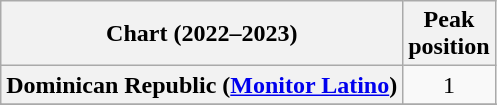<table class="wikitable sortable plainrowheaders" style="text-align:center">
<tr>
<th scope="col">Chart (2022–2023)</th>
<th scope="col">Peak<br>position</th>
</tr>
<tr>
<th scope="row">Dominican Republic (<a href='#'>Monitor Latino</a>)</th>
<td>1</td>
</tr>
<tr>
</tr>
<tr>
</tr>
</table>
